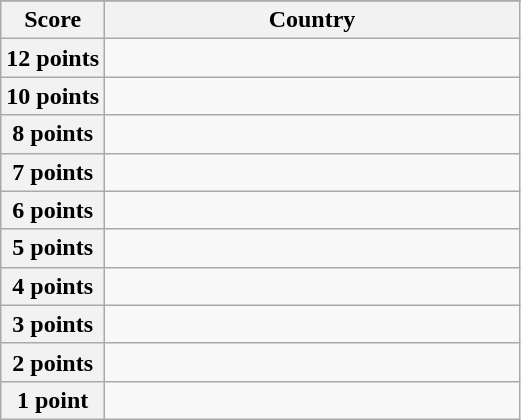<table class="wikitable">
<tr>
</tr>
<tr>
<th scope="col" width="20%">Score</th>
<th scope="col">Country</th>
</tr>
<tr>
<th scope="row">12 points</th>
<td></td>
</tr>
<tr>
<th scope="row">10 points</th>
<td></td>
</tr>
<tr>
<th scope="row">8 points</th>
<td></td>
</tr>
<tr>
<th scope="row">7 points</th>
<td></td>
</tr>
<tr>
<th scope="row">6 points</th>
<td></td>
</tr>
<tr>
<th scope="row">5 points</th>
<td></td>
</tr>
<tr>
<th scope="row">4 points</th>
<td></td>
</tr>
<tr>
<th scope="row">3 points</th>
<td></td>
</tr>
<tr>
<th scope="row">2 points</th>
<td></td>
</tr>
<tr>
<th scope="row">1 point</th>
<td></td>
</tr>
</table>
